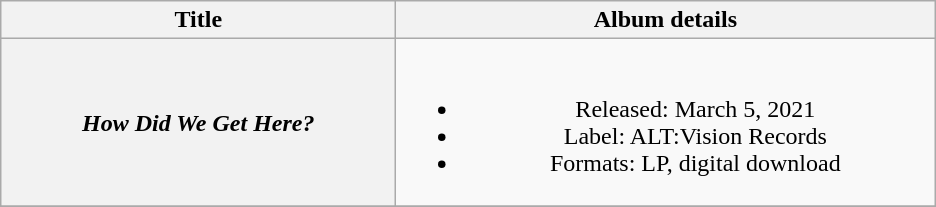<table class="wikitable plainrowheaders" style="text-align:center;">
<tr>
<th scope="col" rowspan="1" style="width:16em;">Title</th>
<th scope="col" rowspan="1" style="width:22em;">Album details</th>
</tr>
<tr>
<th scope="row"><em>How Did We Get Here?</em></th>
<td><br><ul><li>Released: March 5, 2021</li><li>Label: ALT:Vision Records</li><li>Formats: LP, digital download</li></ul></td>
</tr>
<tr>
</tr>
</table>
